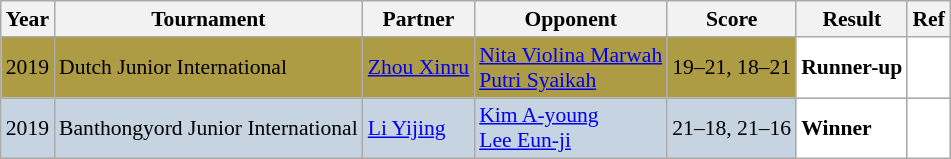<table class="sortable wikitable" style="font-size: 90%;">
<tr>
<th>Year</th>
<th>Tournament</th>
<th>Partner</th>
<th>Opponent</th>
<th>Score</th>
<th>Result</th>
<th>Ref</th>
</tr>
<tr style="background:#AE9C45">
<td align="center">2019</td>
<td align="left">Dutch Junior International</td>
<td align="left"> <a href='#'>Zhou Xinru</a></td>
<td align="left"> <a href='#'>Nita Violina Marwah</a><br> <a href='#'>Putri Syaikah</a></td>
<td align="left">19–21, 18–21</td>
<td style="text-align:left; background:white"> <strong>Runner-up</strong></td>
<td style="text-align:center; background:white"></td>
</tr>
<tr style="background:#C6D4E1">
<td align="center">2019</td>
<td align="left">Banthongyord Junior International</td>
<td align="left"> <a href='#'>Li Yijing</a></td>
<td align="left"> <a href='#'>Kim A-young</a><br> <a href='#'>Lee Eun-ji</a></td>
<td align="left">21–18, 21–16</td>
<td style="text-align:left; background:white"> <strong>Winner</strong></td>
<td style="text-align:center; background:white"></td>
</tr>
</table>
